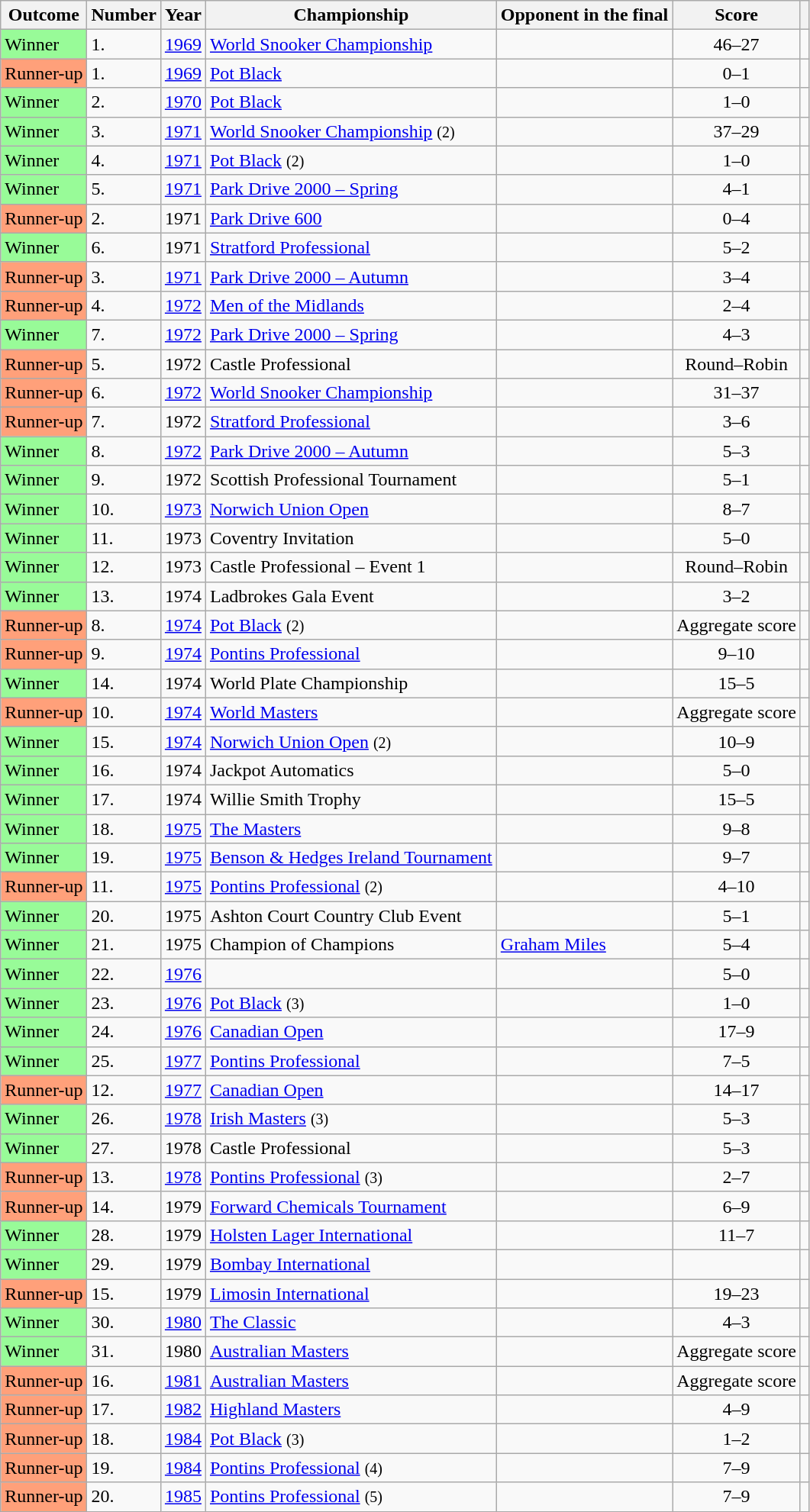<table class="wikitable">
<tr>
<th scope="row">Outcome</th>
<th scope="row">Number</th>
<th scope="row">Year</th>
<th scope="row">Championship</th>
<th scope="row">Opponent in the final</th>
<th scope="row">Score</th>
<th scope="row" align="center"></th>
</tr>
<tr>
<td style="background:#98FB98">Winner</td>
<td>1.</td>
<td><a href='#'>1969</a></td>
<td><a href='#'>World Snooker Championship</a></td>
<td></td>
<td align="center">46–27</td>
<td align="center"></td>
</tr>
<tr>
<td style="background:#ffa07a;">Runner-up</td>
<td>1.</td>
<td><a href='#'>1969</a></td>
<td><a href='#'>Pot Black</a></td>
<td></td>
<td align="center">0–1</td>
<td align="center"></td>
</tr>
<tr>
<td style="background:#98FB98">Winner</td>
<td>2.</td>
<td><a href='#'>1970</a></td>
<td><a href='#'>Pot Black</a></td>
<td></td>
<td align="center">1–0</td>
<td align="center"></td>
</tr>
<tr>
<td style="background:#98FB98">Winner</td>
<td>3.</td>
<td><a href='#'>1971</a></td>
<td><a href='#'>World Snooker Championship</a> <small>(2)</small></td>
<td></td>
<td align="center">37–29</td>
<td align="center"></td>
</tr>
<tr>
<td style="background:#98FB98">Winner</td>
<td>4.</td>
<td><a href='#'>1971</a></td>
<td><a href='#'>Pot Black</a> <small>(2)</small></td>
<td></td>
<td align="center">1–0</td>
<td align="center"></td>
</tr>
<tr>
<td style="background:#98FB98">Winner</td>
<td>5.</td>
<td><a href='#'>1971</a></td>
<td><a href='#'>Park Drive 2000 – Spring</a></td>
<td></td>
<td align="center">4–1</td>
<td align="center"></td>
</tr>
<tr>
<td style="background:#ffa07a;">Runner-up</td>
<td>2.</td>
<td>1971</td>
<td><a href='#'>Park Drive 600</a></td>
<td></td>
<td align="center">0–4</td>
<td align="center"></td>
</tr>
<tr>
<td style="background:#98FB98">Winner</td>
<td>6.</td>
<td>1971</td>
<td><a href='#'>Stratford Professional</a></td>
<td></td>
<td align="center">5–2</td>
<td align="center"></td>
</tr>
<tr>
<td style="background:#ffa07a;">Runner-up</td>
<td>3.</td>
<td><a href='#'>1971</a></td>
<td><a href='#'>Park Drive 2000 – Autumn</a></td>
<td></td>
<td align="center">3–4</td>
<td align="center"></td>
</tr>
<tr>
<td style="background:#ffa07a;">Runner-up</td>
<td>4.</td>
<td><a href='#'>1972</a></td>
<td><a href='#'>Men of the Midlands</a></td>
<td></td>
<td align="center">2–4</td>
<td></td>
</tr>
<tr>
<td style="background:#98FB98">Winner</td>
<td>7.</td>
<td><a href='#'>1972</a></td>
<td><a href='#'>Park Drive 2000 – Spring</a></td>
<td></td>
<td align="center">4–3</td>
<td align="center"></td>
</tr>
<tr>
<td style="background:#ffa07a;">Runner-up</td>
<td>5.</td>
<td>1972</td>
<td>Castle Professional</td>
<td></td>
<td align="center">Round–Robin</td>
<td align="center"></td>
</tr>
<tr>
<td style="background:#ffa07a;">Runner-up</td>
<td>6.</td>
<td><a href='#'>1972</a></td>
<td><a href='#'>World Snooker Championship</a></td>
<td></td>
<td align="center">31–37</td>
<td></td>
</tr>
<tr>
<td style="background:#ffa07a;">Runner-up</td>
<td>7.</td>
<td>1972</td>
<td><a href='#'>Stratford Professional</a></td>
<td></td>
<td align="center">3–6</td>
<td align="center"></td>
</tr>
<tr>
<td style="background:#98FB98">Winner</td>
<td>8.</td>
<td><a href='#'>1972</a></td>
<td><a href='#'>Park Drive 2000 – Autumn</a></td>
<td></td>
<td align="center">5–3</td>
<td align="center"></td>
</tr>
<tr>
<td style="background:#98FB98">Winner</td>
<td>9.</td>
<td>1972</td>
<td>Scottish Professional Tournament</td>
<td></td>
<td align="center">5–1</td>
<td align="center"></td>
</tr>
<tr>
<td style="background:#98FB98">Winner</td>
<td>10.</td>
<td><a href='#'>1973</a></td>
<td><a href='#'>Norwich Union Open</a></td>
<td></td>
<td align="center">8–7</td>
<td align="center"></td>
</tr>
<tr>
<td style="background:#98FB98">Winner</td>
<td>11.</td>
<td>1973</td>
<td>Coventry Invitation</td>
<td></td>
<td align="center">5–0</td>
<td align="center"></td>
</tr>
<tr>
<td style="background:#98FB98">Winner</td>
<td>12.</td>
<td>1973</td>
<td>Castle Professional – Event 1</td>
<td></td>
<td align="center">Round–Robin</td>
<td align="center"></td>
</tr>
<tr>
<td style="background:#98FB98">Winner</td>
<td>13.</td>
<td>1974</td>
<td>Ladbrokes Gala Event</td>
<td></td>
<td align="center">3–2</td>
<td align="center"></td>
</tr>
<tr>
<td style="background:#ffa07a;">Runner-up</td>
<td>8.</td>
<td><a href='#'>1974</a></td>
<td><a href='#'>Pot Black</a> <small>(2)</small></td>
<td></td>
<td align="center">Aggregate score</td>
<td align="center"></td>
</tr>
<tr>
<td style="background:#ffa07a;">Runner-up</td>
<td>9.</td>
<td><a href='#'>1974</a></td>
<td><a href='#'>Pontins Professional</a></td>
<td></td>
<td align="center">9–10</td>
<td align="center"></td>
</tr>
<tr>
<td style="background:#98FB98">Winner</td>
<td>14.</td>
<td>1974</td>
<td>World Plate Championship</td>
<td></td>
<td align="center">15–5</td>
<td align="center"></td>
</tr>
<tr>
<td style="background:#ffa07a;">Runner-up</td>
<td>10.</td>
<td><a href='#'>1974</a></td>
<td><a href='#'>World Masters</a></td>
<td></td>
<td align="center">Aggregate score</td>
<td align="center"></td>
</tr>
<tr>
<td style="background:#98FB98">Winner</td>
<td>15.</td>
<td><a href='#'>1974</a></td>
<td><a href='#'>Norwich Union Open</a> <small>(2)</small></td>
<td></td>
<td align="center">10–9</td>
<td align="center"></td>
</tr>
<tr>
<td style="background:#98FB98">Winner</td>
<td>16.</td>
<td>1974</td>
<td>Jackpot Automatics</td>
<td></td>
<td align="center">5–0</td>
<td align="center"></td>
</tr>
<tr>
<td style="background:#98FB98">Winner</td>
<td>17.</td>
<td>1974</td>
<td>Willie Smith Trophy</td>
<td></td>
<td align="center">15–5</td>
<td align="center"></td>
</tr>
<tr>
<td style="background:#98FB98">Winner</td>
<td>18.</td>
<td><a href='#'>1975</a></td>
<td><a href='#'>The Masters</a></td>
<td></td>
<td align="center">9–8</td>
<td align="center"></td>
</tr>
<tr>
<td style="background:#98FB98">Winner</td>
<td>19.</td>
<td><a href='#'>1975</a></td>
<td><a href='#'>Benson & Hedges Ireland Tournament</a></td>
<td></td>
<td align="center">9–7</td>
<td align="center"></td>
</tr>
<tr>
<td style="background:#ffa07a;">Runner-up</td>
<td>11.</td>
<td><a href='#'>1975</a></td>
<td><a href='#'>Pontins Professional</a> <small>(2)</small></td>
<td></td>
<td align="center">4–10</td>
<td align="center"></td>
</tr>
<tr>
<td style="background:#98FB98">Winner</td>
<td>20.</td>
<td>1975</td>
<td>Ashton Court Country Club Event</td>
<td></td>
<td align="center">5–1</td>
<td align="center"></td>
</tr>
<tr>
<td style="background:#98FB98">Winner</td>
<td>21.</td>
<td>1975</td>
<td>Champion of Champions</td>
<td> <a href='#'>Graham Miles</a></td>
<td align="center">5–4</td>
<td></td>
</tr>
<tr>
<td style="background:#98FB98">Winner</td>
<td>22.</td>
<td><a href='#'>1976</a></td>
<td></td>
<td></td>
<td align="center">5–0</td>
<td align="center"></td>
</tr>
<tr>
<td style="background:#98FB98">Winner</td>
<td>23.</td>
<td><a href='#'>1976</a></td>
<td><a href='#'>Pot Black</a> <small>(3)</small></td>
<td></td>
<td align="center">1–0</td>
<td align="center"></td>
</tr>
<tr>
<td style="background:#98FB98">Winner</td>
<td>24.</td>
<td><a href='#'>1976</a></td>
<td><a href='#'>Canadian Open</a></td>
<td></td>
<td align="center">17–9</td>
<td align="center"></td>
</tr>
<tr>
<td style="background:#98FB98">Winner</td>
<td>25.</td>
<td><a href='#'>1977</a></td>
<td><a href='#'>Pontins Professional</a></td>
<td></td>
<td align="center">7–5</td>
<td align="center"></td>
</tr>
<tr>
<td style="background:#ffa07a;">Runner-up</td>
<td>12.</td>
<td><a href='#'>1977</a></td>
<td><a href='#'>Canadian Open</a></td>
<td></td>
<td align="center">14–17</td>
<td align="center"></td>
</tr>
<tr>
<td style="background:#98FB98">Winner</td>
<td>26.</td>
<td><a href='#'>1978</a></td>
<td><a href='#'>Irish Masters</a> <small>(3)</small></td>
<td></td>
<td align="center">5–3</td>
<td align="center"></td>
</tr>
<tr>
<td style="background:#98FB98">Winner</td>
<td>27.</td>
<td>1978</td>
<td>Castle Professional</td>
<td></td>
<td align="center">5–3</td>
<td align="center"></td>
</tr>
<tr>
<td style="background:#ffa07a;">Runner-up</td>
<td>13.</td>
<td><a href='#'>1978</a></td>
<td><a href='#'>Pontins Professional</a> <small>(3)</small></td>
<td></td>
<td align="center">2–7</td>
<td align="center"></td>
</tr>
<tr>
<td style="background:#ffa07a;">Runner-up</td>
<td>14.</td>
<td>1979</td>
<td><a href='#'>Forward Chemicals Tournament</a></td>
<td></td>
<td align="center">6–9</td>
<td align="center"></td>
</tr>
<tr>
<td style="background:#98FB98">Winner</td>
<td>28.</td>
<td>1979</td>
<td><a href='#'>Holsten Lager International</a></td>
<td></td>
<td align="center">11–7</td>
<td align="center"></td>
</tr>
<tr>
<td style="background:#98FB98">Winner</td>
<td>29.</td>
<td>1979</td>
<td><a href='#'>Bombay International</a></td>
<td></td>
<td align="center"></td>
<td align="center"></td>
</tr>
<tr>
<td style="background:#ffa07a;">Runner-up</td>
<td>15.</td>
<td>1979</td>
<td><a href='#'>Limosin International</a></td>
<td></td>
<td align="center">19–23</td>
<td align="center"></td>
</tr>
<tr>
<td style="background:#98FB98">Winner</td>
<td>30.</td>
<td><a href='#'>1980</a></td>
<td><a href='#'>The Classic</a></td>
<td></td>
<td align="center">4–3</td>
<td align="center"></td>
</tr>
<tr>
<td style="background:#98FB98">Winner</td>
<td>31.</td>
<td>1980</td>
<td><a href='#'>Australian Masters</a></td>
<td></td>
<td align="center">Aggregate score</td>
<td align="center"></td>
</tr>
<tr>
<td style="background:#ffa07a;">Runner-up</td>
<td>16.</td>
<td><a href='#'>1981</a></td>
<td><a href='#'>Australian Masters</a></td>
<td></td>
<td align="center">Aggregate score</td>
<td align="center"></td>
</tr>
<tr>
<td style="background:#ffa07a;">Runner-up</td>
<td>17.</td>
<td><a href='#'>1982</a></td>
<td><a href='#'>Highland Masters</a></td>
<td></td>
<td align="center">4–9</td>
<td align="center"></td>
</tr>
<tr>
<td style="background:#ffa07a;">Runner-up</td>
<td>18.</td>
<td><a href='#'>1984</a></td>
<td><a href='#'>Pot Black</a> <small>(3)</small></td>
<td></td>
<td align="center">1–2</td>
<td align="center"></td>
</tr>
<tr>
<td style="background:#ffa07a;">Runner-up</td>
<td>19.</td>
<td><a href='#'>1984</a></td>
<td><a href='#'>Pontins Professional</a> <small>(4)</small></td>
<td></td>
<td align="center">7–9</td>
<td align="center"></td>
</tr>
<tr>
<td style="background:#ffa07a;">Runner-up</td>
<td>20.</td>
<td><a href='#'>1985</a></td>
<td><a href='#'>Pontins Professional</a> <small>(5)</small></td>
<td></td>
<td align="center">7–9</td>
<td align="center"></td>
</tr>
</table>
